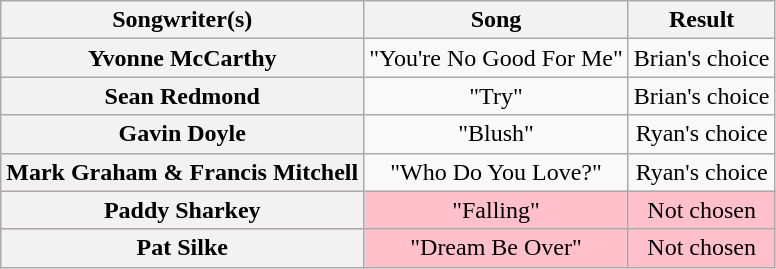<table class="wikitable plainrowheaders" style="text-align:center;">
<tr>
<th>Songwriter(s)</th>
<th>Song</th>
<th>Result</th>
</tr>
<tr>
<th scope="row">Yvonne McCarthy</th>
<td>"You're No Good For Me"</td>
<td>Brian's choice</td>
</tr>
<tr>
<th scope="row">Sean Redmond</th>
<td>"Try"</td>
<td>Brian's choice</td>
</tr>
<tr>
<th scope="row">Gavin Doyle</th>
<td>"Blush"</td>
<td>Ryan's choice</td>
</tr>
<tr>
<th scope="row">Mark Graham & Francis Mitchell</th>
<td>"Who Do You Love?"</td>
<td>Ryan's choice</td>
</tr>
<tr style="background:pink;">
<th scope="row">Paddy Sharkey</th>
<td>"Falling"</td>
<td>Not chosen</td>
</tr>
<tr style="background:pink;">
<th scope="row">Pat Silke</th>
<td>"Dream Be Over"</td>
<td>Not chosen</td>
</tr>
</table>
